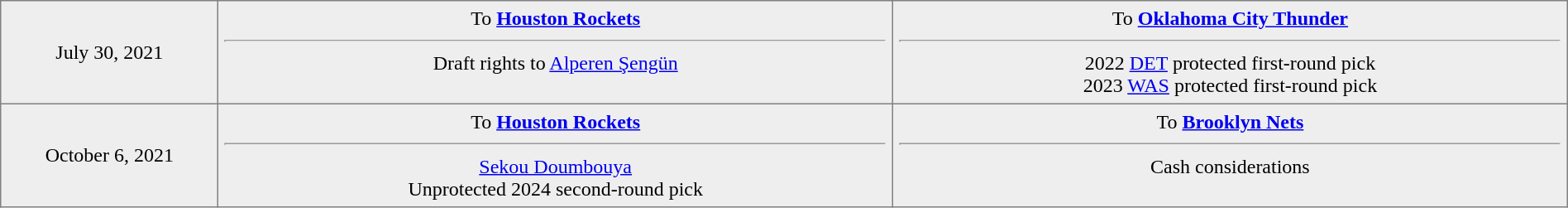<table border="1" style="border-collapse:collapse; text-align:center; width:100%;"  cellpadding="5">
<tr style="background:#eee;">
<td style="width:10%">July 30, 2021</td>
<td style="width:31%; vertical-align:top;">To <strong><a href='#'>Houston Rockets</a></strong><hr>Draft rights to <a href='#'>Alperen Şengün</a></td>
<td style="width:31%; vertical-align:top;">To <strong><a href='#'>Oklahoma City Thunder</a></strong><hr>2022 <a href='#'>DET</a> protected first-round pick<br>2023 <a href='#'>WAS</a> protected first-round pick</td>
</tr>
<tr style="background:#eee;">
<td style="width:10%">October 6, 2021</td>
<td style="width:31%; vertical-align:top;">To <strong><a href='#'>Houston Rockets</a></strong><hr><a href='#'>Sekou Doumbouya</a><br>Unprotected 2024 second-round pick</td>
<td style="width:31%; vertical-align:top;">To <strong><a href='#'>Brooklyn Nets</a></strong><hr>Cash considerations</td>
</tr>
</table>
